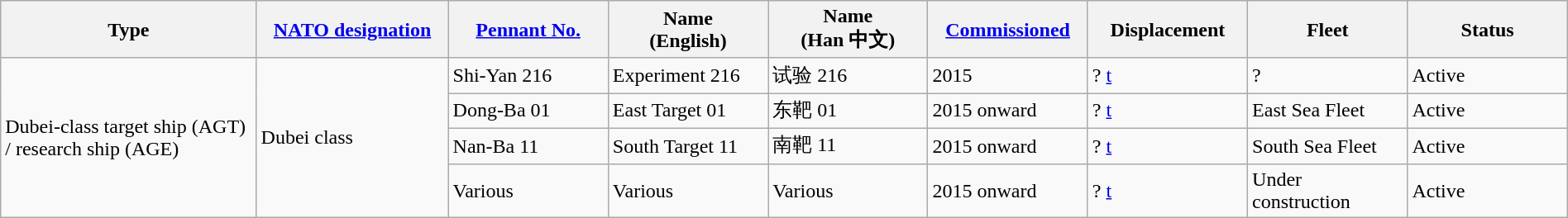<table class="wikitable sortable"  style="margin:auto; width:100%;">
<tr>
<th style="text-align:center; width:16%;">Type</th>
<th style="text-align:center; width:12%;"><a href='#'>NATO designation</a></th>
<th style="text-align:center; width:10%;"><a href='#'>Pennant No.</a></th>
<th style="text-align:center; width:10%;">Name<br>(English)</th>
<th style="text-align:center; width:10%;">Name<br>(Han 中文)</th>
<th style="text-align:center; width:10%;"><a href='#'>Commissioned</a></th>
<th style="text-align:center; width:10%;">Displacement</th>
<th style="text-align:center; width:10%;">Fleet</th>
<th style="text-align:center; width:10%;">Status</th>
</tr>
<tr>
<td rowspan="4">Dubei-class target ship (AGT) / research ship (AGE)</td>
<td rowspan="4">Dubei class</td>
<td>Shi-Yan 216</td>
<td>Experiment 216</td>
<td>试验 216</td>
<td>2015</td>
<td>? <a href='#'>t</a></td>
<td>?</td>
<td><span>Active</span></td>
</tr>
<tr>
<td>Dong-Ba 01</td>
<td>East Target 01</td>
<td>东靶 01</td>
<td>2015 onward</td>
<td>? <a href='#'>t</a></td>
<td>East Sea Fleet</td>
<td><span>Active</span></td>
</tr>
<tr>
<td>Nan-Ba 11</td>
<td>South Target 11</td>
<td>南靶 11</td>
<td>2015 onward</td>
<td>? <a href='#'>t</a></td>
<td>South Sea Fleet</td>
<td><span>Active</span></td>
</tr>
<tr>
<td>Various</td>
<td>Various</td>
<td>Various</td>
<td>2015 onward</td>
<td>? <a href='#'>t</a></td>
<td>Under construction</td>
<td><span>Active</span></td>
</tr>
</table>
